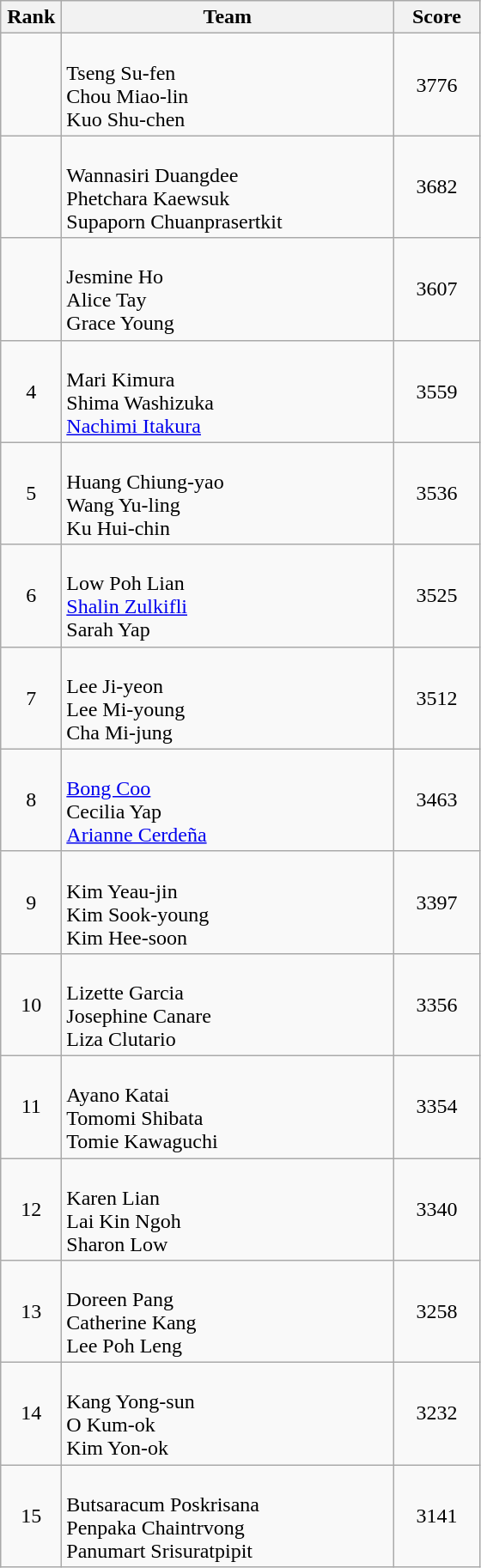<table class=wikitable style="text-align:center">
<tr>
<th width=40>Rank</th>
<th width=250>Team</th>
<th width=60>Score</th>
</tr>
<tr>
<td></td>
<td align=left><br>Tseng Su-fen<br>Chou Miao-lin<br>Kuo Shu-chen</td>
<td>3776</td>
</tr>
<tr>
<td></td>
<td align=left><br>Wannasiri Duangdee<br>Phetchara Kaewsuk<br>Supaporn Chuanprasertkit</td>
<td>3682</td>
</tr>
<tr>
<td></td>
<td align=left><br>Jesmine Ho<br>Alice Tay<br>Grace Young</td>
<td>3607</td>
</tr>
<tr>
<td>4</td>
<td align=left><br>Mari Kimura<br>Shima Washizuka<br><a href='#'>Nachimi Itakura</a></td>
<td>3559</td>
</tr>
<tr>
<td>5</td>
<td align=left><br>Huang Chiung-yao<br>Wang Yu-ling<br>Ku Hui-chin</td>
<td>3536</td>
</tr>
<tr>
<td>6</td>
<td align=left><br>Low Poh Lian<br><a href='#'>Shalin Zulkifli</a><br>Sarah Yap</td>
<td>3525</td>
</tr>
<tr>
<td>7</td>
<td align=left><br>Lee Ji-yeon<br>Lee Mi-young<br>Cha Mi-jung</td>
<td>3512</td>
</tr>
<tr>
<td>8</td>
<td align=left><br><a href='#'>Bong Coo</a><br>Cecilia Yap<br><a href='#'>Arianne Cerdeña</a></td>
<td>3463</td>
</tr>
<tr>
<td>9</td>
<td align=left><br>Kim Yeau-jin<br>Kim Sook-young<br>Kim Hee-soon</td>
<td>3397</td>
</tr>
<tr>
<td>10</td>
<td align=left><br>Lizette Garcia<br>Josephine Canare<br>Liza Clutario</td>
<td>3356</td>
</tr>
<tr>
<td>11</td>
<td align=left><br>Ayano Katai<br>Tomomi Shibata<br>Tomie Kawaguchi</td>
<td>3354</td>
</tr>
<tr>
<td>12</td>
<td align=left><br>Karen Lian<br>Lai Kin Ngoh<br>Sharon Low</td>
<td>3340</td>
</tr>
<tr>
<td>13</td>
<td align=left><br>Doreen Pang<br>Catherine Kang<br>Lee Poh Leng</td>
<td>3258</td>
</tr>
<tr>
<td>14</td>
<td align=left><br>Kang Yong-sun<br>O Kum-ok<br>Kim Yon-ok</td>
<td>3232</td>
</tr>
<tr>
<td>15</td>
<td align=left><br>Butsaracum Poskrisana<br>Penpaka Chaintrvong<br>Panumart Srisuratpipit</td>
<td>3141</td>
</tr>
</table>
